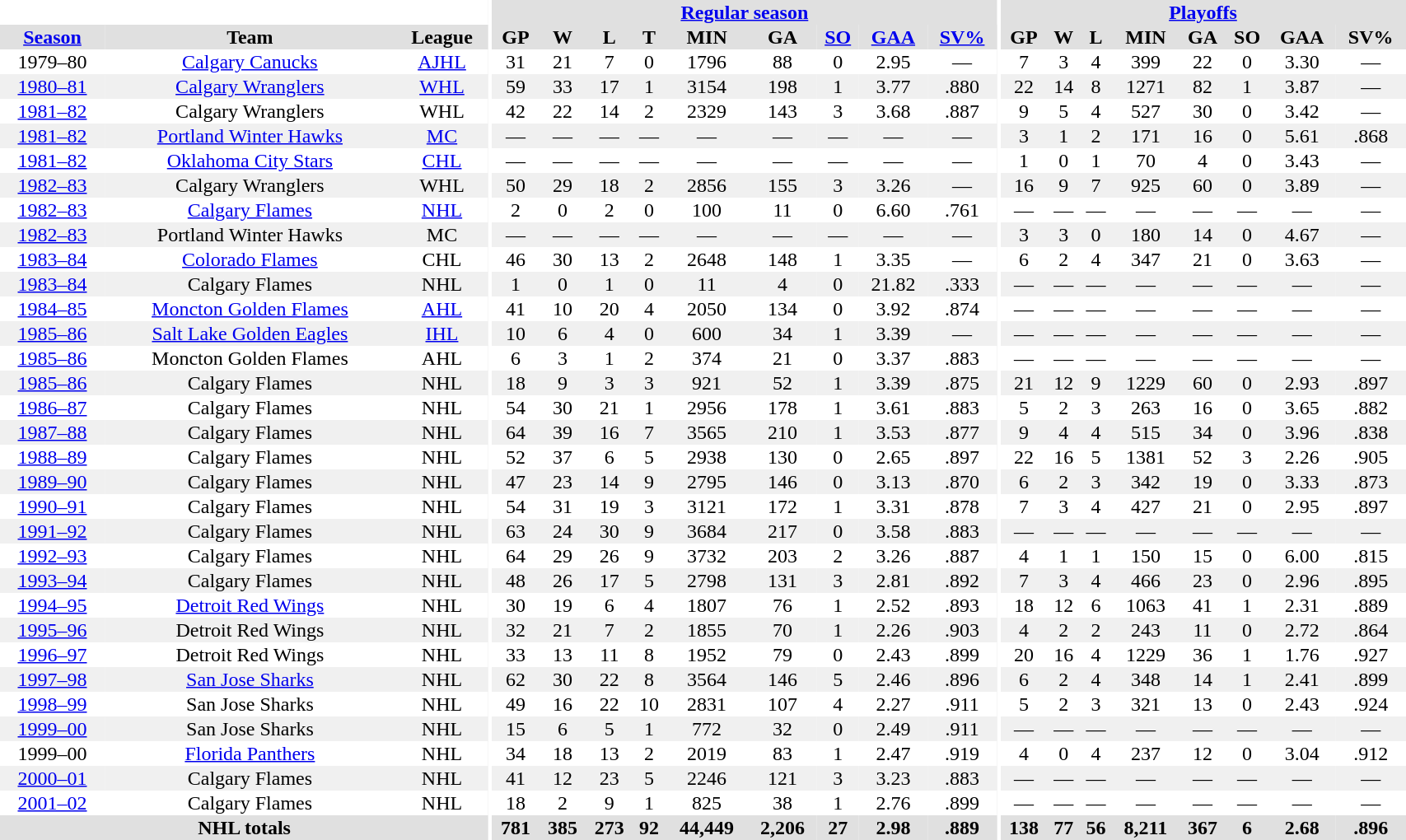<table border="0" cellpadding="1" cellspacing="0" style="width:90%; text-align:center;">
<tr bgcolor="#e0e0e0">
<th colspan="3" bgcolor="#ffffff"></th>
<th rowspan="99" bgcolor="#ffffff"></th>
<th colspan="9" bgcolor="#e0e0e0"><a href='#'>Regular season</a></th>
<th rowspan="99" bgcolor="#ffffff"></th>
<th colspan="8" bgcolor="#e0e0e0"><a href='#'>Playoffs</a></th>
</tr>
<tr bgcolor="#e0e0e0">
<th><a href='#'>Season</a></th>
<th>Team</th>
<th>League</th>
<th>GP</th>
<th>W</th>
<th>L</th>
<th>T</th>
<th>MIN</th>
<th>GA</th>
<th><a href='#'>SO</a></th>
<th><a href='#'>GAA</a></th>
<th><a href='#'>SV%</a></th>
<th>GP</th>
<th>W</th>
<th>L</th>
<th>MIN</th>
<th>GA</th>
<th>SO</th>
<th>GAA</th>
<th>SV%</th>
</tr>
<tr>
<td>1979–80</td>
<td><a href='#'>Calgary Canucks</a></td>
<td><a href='#'>AJHL</a></td>
<td>31</td>
<td>21</td>
<td>7</td>
<td>0</td>
<td>1796</td>
<td>88</td>
<td>0</td>
<td>2.95</td>
<td>—</td>
<td>7</td>
<td>3</td>
<td>4</td>
<td>399</td>
<td>22</td>
<td>0</td>
<td>3.30</td>
<td>—</td>
</tr>
<tr bgcolor="#f0f0f0">
<td><a href='#'>1980–81</a></td>
<td><a href='#'>Calgary Wranglers</a></td>
<td><a href='#'>WHL</a></td>
<td>59</td>
<td>33</td>
<td>17</td>
<td>1</td>
<td>3154</td>
<td>198</td>
<td>1</td>
<td>3.77</td>
<td>.880</td>
<td>22</td>
<td>14</td>
<td>8</td>
<td>1271</td>
<td>82</td>
<td>1</td>
<td>3.87</td>
<td>—</td>
</tr>
<tr>
<td><a href='#'>1981–82</a></td>
<td>Calgary Wranglers</td>
<td>WHL</td>
<td>42</td>
<td>22</td>
<td>14</td>
<td>2</td>
<td>2329</td>
<td>143</td>
<td>3</td>
<td>3.68</td>
<td>.887</td>
<td>9</td>
<td>5</td>
<td>4</td>
<td>527</td>
<td>30</td>
<td>0</td>
<td>3.42</td>
<td>—</td>
</tr>
<tr bgcolor="#f0f0f0">
<td><a href='#'>1981–82</a></td>
<td><a href='#'>Portland Winter Hawks</a></td>
<td><a href='#'>MC</a></td>
<td>—</td>
<td>—</td>
<td>—</td>
<td>—</td>
<td>—</td>
<td>—</td>
<td>—</td>
<td>—</td>
<td>—</td>
<td>3</td>
<td>1</td>
<td>2</td>
<td>171</td>
<td>16</td>
<td>0</td>
<td>5.61</td>
<td>.868</td>
</tr>
<tr>
<td><a href='#'>1981–82</a></td>
<td><a href='#'>Oklahoma City Stars</a></td>
<td><a href='#'>CHL</a></td>
<td>—</td>
<td>—</td>
<td>—</td>
<td>—</td>
<td>—</td>
<td>—</td>
<td>—</td>
<td>—</td>
<td>—</td>
<td>1</td>
<td>0</td>
<td>1</td>
<td>70</td>
<td>4</td>
<td>0</td>
<td>3.43</td>
<td>—</td>
</tr>
<tr bgcolor="#f0f0f0">
<td><a href='#'>1982–83</a></td>
<td>Calgary Wranglers</td>
<td>WHL</td>
<td>50</td>
<td>29</td>
<td>18</td>
<td>2</td>
<td>2856</td>
<td>155</td>
<td>3</td>
<td>3.26</td>
<td>—</td>
<td>16</td>
<td>9</td>
<td>7</td>
<td>925</td>
<td>60</td>
<td>0</td>
<td>3.89</td>
<td>—</td>
</tr>
<tr>
<td><a href='#'>1982–83</a></td>
<td><a href='#'>Calgary Flames</a></td>
<td><a href='#'>NHL</a></td>
<td>2</td>
<td>0</td>
<td>2</td>
<td>0</td>
<td>100</td>
<td>11</td>
<td>0</td>
<td>6.60</td>
<td>.761</td>
<td>—</td>
<td>—</td>
<td>—</td>
<td>—</td>
<td>—</td>
<td>—</td>
<td>—</td>
<td>—</td>
</tr>
<tr bgcolor="#f0f0f0">
<td><a href='#'>1982–83</a></td>
<td>Portland Winter Hawks</td>
<td>MC</td>
<td>—</td>
<td>—</td>
<td>—</td>
<td>—</td>
<td>—</td>
<td>—</td>
<td>—</td>
<td>—</td>
<td>—</td>
<td>3</td>
<td>3</td>
<td>0</td>
<td>180</td>
<td>14</td>
<td>0</td>
<td>4.67</td>
<td>—</td>
</tr>
<tr>
<td><a href='#'>1983–84</a></td>
<td><a href='#'>Colorado Flames</a></td>
<td>CHL</td>
<td>46</td>
<td>30</td>
<td>13</td>
<td>2</td>
<td>2648</td>
<td>148</td>
<td>1</td>
<td>3.35</td>
<td>—</td>
<td>6</td>
<td>2</td>
<td>4</td>
<td>347</td>
<td>21</td>
<td>0</td>
<td>3.63</td>
<td>—</td>
</tr>
<tr bgcolor="#f0f0f0">
<td><a href='#'>1983–84</a></td>
<td>Calgary Flames</td>
<td>NHL</td>
<td>1</td>
<td>0</td>
<td>1</td>
<td>0</td>
<td>11</td>
<td>4</td>
<td>0</td>
<td>21.82</td>
<td>.333</td>
<td>—</td>
<td>—</td>
<td>—</td>
<td>—</td>
<td>—</td>
<td>—</td>
<td>—</td>
<td>—</td>
</tr>
<tr>
<td><a href='#'>1984–85</a></td>
<td><a href='#'>Moncton Golden Flames</a></td>
<td><a href='#'>AHL</a></td>
<td>41</td>
<td>10</td>
<td>20</td>
<td>4</td>
<td>2050</td>
<td>134</td>
<td>0</td>
<td>3.92</td>
<td>.874</td>
<td>—</td>
<td>—</td>
<td>—</td>
<td>—</td>
<td>—</td>
<td>—</td>
<td>—</td>
<td>—</td>
</tr>
<tr bgcolor="#f0f0f0">
<td><a href='#'>1985–86</a></td>
<td><a href='#'>Salt Lake Golden Eagles</a></td>
<td><a href='#'>IHL</a></td>
<td>10</td>
<td>6</td>
<td>4</td>
<td>0</td>
<td>600</td>
<td>34</td>
<td>1</td>
<td>3.39</td>
<td>—</td>
<td>—</td>
<td>—</td>
<td>—</td>
<td>—</td>
<td>—</td>
<td>—</td>
<td>—</td>
<td>—</td>
</tr>
<tr>
<td><a href='#'>1985–86</a></td>
<td>Moncton Golden Flames</td>
<td>AHL</td>
<td>6</td>
<td>3</td>
<td>1</td>
<td>2</td>
<td>374</td>
<td>21</td>
<td>0</td>
<td>3.37</td>
<td>.883</td>
<td>—</td>
<td>—</td>
<td>—</td>
<td>—</td>
<td>—</td>
<td>—</td>
<td>—</td>
<td>—</td>
</tr>
<tr bgcolor="#f0f0f0">
<td><a href='#'>1985–86</a></td>
<td>Calgary Flames</td>
<td>NHL</td>
<td>18</td>
<td>9</td>
<td>3</td>
<td>3</td>
<td>921</td>
<td>52</td>
<td>1</td>
<td>3.39</td>
<td>.875</td>
<td>21</td>
<td>12</td>
<td>9</td>
<td>1229</td>
<td>60</td>
<td>0</td>
<td>2.93</td>
<td>.897</td>
</tr>
<tr>
<td><a href='#'>1986–87</a></td>
<td>Calgary Flames</td>
<td>NHL</td>
<td>54</td>
<td>30</td>
<td>21</td>
<td>1</td>
<td>2956</td>
<td>178</td>
<td>1</td>
<td>3.61</td>
<td>.883</td>
<td>5</td>
<td>2</td>
<td>3</td>
<td>263</td>
<td>16</td>
<td>0</td>
<td>3.65</td>
<td>.882</td>
</tr>
<tr bgcolor="#f0f0f0">
<td><a href='#'>1987–88</a></td>
<td>Calgary Flames</td>
<td>NHL</td>
<td>64</td>
<td>39</td>
<td>16</td>
<td>7</td>
<td>3565</td>
<td>210</td>
<td>1</td>
<td>3.53</td>
<td>.877</td>
<td>9</td>
<td>4</td>
<td>4</td>
<td>515</td>
<td>34</td>
<td>0</td>
<td>3.96</td>
<td>.838</td>
</tr>
<tr>
<td><a href='#'>1988–89</a></td>
<td>Calgary Flames</td>
<td>NHL</td>
<td>52</td>
<td>37</td>
<td>6</td>
<td>5</td>
<td>2938</td>
<td>130</td>
<td>0</td>
<td>2.65</td>
<td>.897</td>
<td>22</td>
<td>16</td>
<td>5</td>
<td>1381</td>
<td>52</td>
<td>3</td>
<td>2.26</td>
<td>.905</td>
</tr>
<tr bgcolor="#f0f0f0">
<td><a href='#'>1989–90</a></td>
<td>Calgary Flames</td>
<td>NHL</td>
<td>47</td>
<td>23</td>
<td>14</td>
<td>9</td>
<td>2795</td>
<td>146</td>
<td>0</td>
<td>3.13</td>
<td>.870</td>
<td>6</td>
<td>2</td>
<td>3</td>
<td>342</td>
<td>19</td>
<td>0</td>
<td>3.33</td>
<td>.873</td>
</tr>
<tr>
<td><a href='#'>1990–91</a></td>
<td>Calgary Flames</td>
<td>NHL</td>
<td>54</td>
<td>31</td>
<td>19</td>
<td>3</td>
<td>3121</td>
<td>172</td>
<td>1</td>
<td>3.31</td>
<td>.878</td>
<td>7</td>
<td>3</td>
<td>4</td>
<td>427</td>
<td>21</td>
<td>0</td>
<td>2.95</td>
<td>.897</td>
</tr>
<tr bgcolor="#f0f0f0">
<td><a href='#'>1991–92</a></td>
<td>Calgary Flames</td>
<td>NHL</td>
<td>63</td>
<td>24</td>
<td>30</td>
<td>9</td>
<td>3684</td>
<td>217</td>
<td>0</td>
<td>3.58</td>
<td>.883</td>
<td>—</td>
<td>—</td>
<td>—</td>
<td>—</td>
<td>—</td>
<td>—</td>
<td>—</td>
<td>—</td>
</tr>
<tr>
<td><a href='#'>1992–93</a></td>
<td>Calgary Flames</td>
<td>NHL</td>
<td>64</td>
<td>29</td>
<td>26</td>
<td>9</td>
<td>3732</td>
<td>203</td>
<td>2</td>
<td>3.26</td>
<td>.887</td>
<td>4</td>
<td>1</td>
<td>1</td>
<td>150</td>
<td>15</td>
<td>0</td>
<td>6.00</td>
<td>.815</td>
</tr>
<tr bgcolor="#f0f0f0">
<td><a href='#'>1993–94</a></td>
<td>Calgary Flames</td>
<td>NHL</td>
<td>48</td>
<td>26</td>
<td>17</td>
<td>5</td>
<td>2798</td>
<td>131</td>
<td>3</td>
<td>2.81</td>
<td>.892</td>
<td>7</td>
<td>3</td>
<td>4</td>
<td>466</td>
<td>23</td>
<td>0</td>
<td>2.96</td>
<td>.895</td>
</tr>
<tr>
<td><a href='#'>1994–95</a></td>
<td><a href='#'>Detroit Red Wings</a></td>
<td>NHL</td>
<td>30</td>
<td>19</td>
<td>6</td>
<td>4</td>
<td>1807</td>
<td>76</td>
<td>1</td>
<td>2.52</td>
<td>.893</td>
<td>18</td>
<td>12</td>
<td>6</td>
<td>1063</td>
<td>41</td>
<td>1</td>
<td>2.31</td>
<td>.889</td>
</tr>
<tr bgcolor="#f0f0f0">
<td><a href='#'>1995–96</a></td>
<td>Detroit Red Wings</td>
<td>NHL</td>
<td>32</td>
<td>21</td>
<td>7</td>
<td>2</td>
<td>1855</td>
<td>70</td>
<td>1</td>
<td>2.26</td>
<td>.903</td>
<td>4</td>
<td>2</td>
<td>2</td>
<td>243</td>
<td>11</td>
<td>0</td>
<td>2.72</td>
<td>.864</td>
</tr>
<tr>
<td><a href='#'>1996–97</a></td>
<td>Detroit Red Wings</td>
<td>NHL</td>
<td>33</td>
<td>13</td>
<td>11</td>
<td>8</td>
<td>1952</td>
<td>79</td>
<td>0</td>
<td>2.43</td>
<td>.899</td>
<td>20</td>
<td>16</td>
<td>4</td>
<td>1229</td>
<td>36</td>
<td>1</td>
<td>1.76</td>
<td>.927</td>
</tr>
<tr bgcolor="#f0f0f0">
<td><a href='#'>1997–98</a></td>
<td><a href='#'>San Jose Sharks</a></td>
<td>NHL</td>
<td>62</td>
<td>30</td>
<td>22</td>
<td>8</td>
<td>3564</td>
<td>146</td>
<td>5</td>
<td>2.46</td>
<td>.896</td>
<td>6</td>
<td>2</td>
<td>4</td>
<td>348</td>
<td>14</td>
<td>1</td>
<td>2.41</td>
<td>.899</td>
</tr>
<tr>
<td><a href='#'>1998–99</a></td>
<td>San Jose Sharks</td>
<td>NHL</td>
<td>49</td>
<td>16</td>
<td>22</td>
<td>10</td>
<td>2831</td>
<td>107</td>
<td>4</td>
<td>2.27</td>
<td>.911</td>
<td>5</td>
<td>2</td>
<td>3</td>
<td>321</td>
<td>13</td>
<td>0</td>
<td>2.43</td>
<td>.924</td>
</tr>
<tr bgcolor="#f0f0f0">
<td><a href='#'>1999–00</a></td>
<td>San Jose Sharks</td>
<td>NHL</td>
<td>15</td>
<td>6</td>
<td>5</td>
<td>1</td>
<td>772</td>
<td>32</td>
<td>0</td>
<td>2.49</td>
<td>.911</td>
<td>—</td>
<td>—</td>
<td>—</td>
<td>—</td>
<td>—</td>
<td>—</td>
<td>—</td>
<td>—</td>
</tr>
<tr>
<td>1999–00</td>
<td><a href='#'>Florida Panthers</a></td>
<td>NHL</td>
<td>34</td>
<td>18</td>
<td>13</td>
<td>2</td>
<td>2019</td>
<td>83</td>
<td>1</td>
<td>2.47</td>
<td>.919</td>
<td>4</td>
<td>0</td>
<td>4</td>
<td>237</td>
<td>12</td>
<td>0</td>
<td>3.04</td>
<td>.912</td>
</tr>
<tr bgcolor="#f0f0f0">
<td><a href='#'>2000–01</a></td>
<td>Calgary Flames</td>
<td>NHL</td>
<td>41</td>
<td>12</td>
<td>23</td>
<td>5</td>
<td>2246</td>
<td>121</td>
<td>3</td>
<td>3.23</td>
<td>.883</td>
<td>—</td>
<td>—</td>
<td>—</td>
<td>—</td>
<td>—</td>
<td>—</td>
<td>—</td>
<td>—</td>
</tr>
<tr>
<td><a href='#'>2001–02</a></td>
<td>Calgary Flames</td>
<td>NHL</td>
<td>18</td>
<td>2</td>
<td>9</td>
<td>1</td>
<td>825</td>
<td>38</td>
<td>1</td>
<td>2.76</td>
<td>.899</td>
<td>—</td>
<td>—</td>
<td>—</td>
<td>—</td>
<td>—</td>
<td>—</td>
<td>—</td>
<td>—</td>
</tr>
<tr bgcolor="#e0e0e0">
<th colspan="3">NHL totals</th>
<th>781</th>
<th>385</th>
<th>273</th>
<th>92</th>
<th>44,449</th>
<th>2,206</th>
<th>27</th>
<th>2.98</th>
<th>.889</th>
<th>138</th>
<th>77</th>
<th>56</th>
<th>8,211</th>
<th>367</th>
<th>6</th>
<th>2.68</th>
<th>.896</th>
</tr>
</table>
